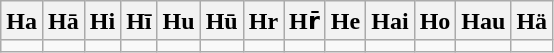<table class="wikitable">
<tr>
<th>Ha</th>
<th>Hā</th>
<th>Hi</th>
<th>Hī</th>
<th>Hu</th>
<th>Hū</th>
<th>Hr</th>
<th>Hr̄</th>
<th>He</th>
<th>Hai</th>
<th>Ho</th>
<th>Hau</th>
<th>Hä</th>
</tr>
<tr>
<td></td>
<td></td>
<td></td>
<td></td>
<td></td>
<td></td>
<td></td>
<td></td>
<td></td>
<td></td>
<td></td>
<td></td>
<td></td>
</tr>
</table>
